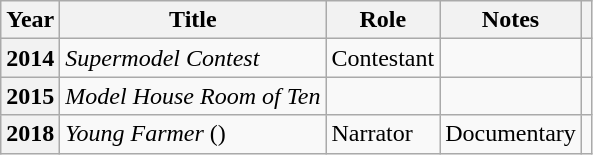<table class="wikitable plainrowheaders sortable">
<tr>
<th scope="col">Year</th>
<th scope="col">Title</th>
<th scope="col">Role</th>
<th scope="col">Notes</th>
<th scope="col" class="unsortable"></th>
</tr>
<tr>
<th scope="row">2014</th>
<td><em>Supermodel Contest</em></td>
<td>Contestant</td>
<td></td>
<td style="text-align:center"></td>
</tr>
<tr>
<th scope="row">2015</th>
<td><em>Model House Room of Ten</em></td>
<td></td>
<td></td>
<td style="text-align:center"></td>
</tr>
<tr>
<th scope="row">2018</th>
<td><em>Young Farmer</em> ()</td>
<td>Narrator</td>
<td>Documentary</td>
<td style="text-align:center"></td>
</tr>
</table>
